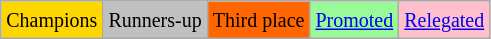<table class="wikitable">
<tr>
<td bgcolor=gold><small>Champions</small></td>
<td bgcolor=silver><small>Runners-up</small></td>
<td bgcolor=ff6600><small>Third place</small></td>
<td bgcolor=palegreen><small><a href='#'>Promoted</a></small></td>
<td bgcolor=pink><small><a href='#'>Relegated</a></small></td>
</tr>
</table>
